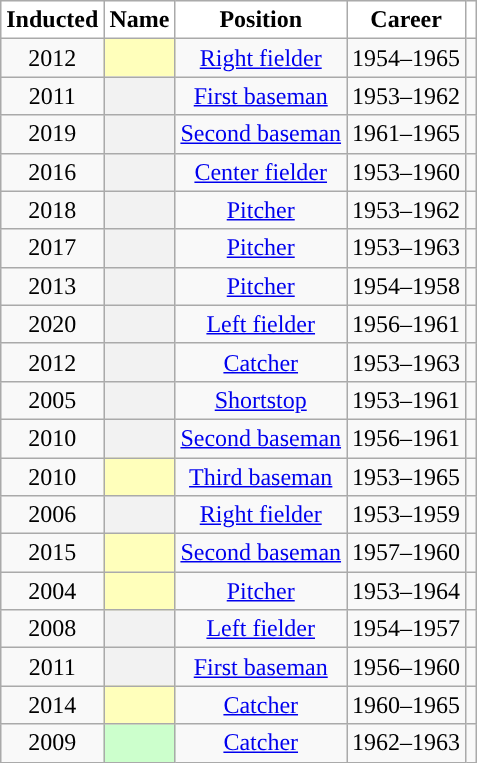<table class="wikitable sortable plainrowheaders" style="text-align:center">
<tr>
<th scope="col" style="background-color:#ffffff; border-top:#">Inducted</th>
<th scope="col" style="background-color:#ffffff; border-top:#">Name</th>
<th scope="col" style="background-color:#ffffff; border-top:#">Position</th>
<th scope="col" style="background-color:#ffffff; border-top:#">Career</th>
<th scope="col" class="unsortable" style="background-color:#ffffff; border-top:#"></th>
</tr>
<tr>
<td>2012</td>
<th scope="row" style="text-align:center; background:#FFFFBB"></th>
<td><a href='#'>Right fielder</a></td>
<td>1954–1965</td>
<td></td>
</tr>
<tr>
<td>2011</td>
<th scope="row" style="text-align:center"></th>
<td><a href='#'>First baseman</a></td>
<td>1953–1962</td>
<td></td>
</tr>
<tr>
<td>2019</td>
<th scope="row" style="text-align:center"></th>
<td><a href='#'>Second baseman</a></td>
<td>1961–1965</td>
<td></td>
</tr>
<tr>
<td>2016</td>
<th scope="row" style="text-align:center"></th>
<td><a href='#'>Center fielder</a></td>
<td>1953–1960</td>
<td></td>
</tr>
<tr>
<td>2018</td>
<th scope="row" style="text-align:center"></th>
<td><a href='#'>Pitcher</a></td>
<td>1953–1962</td>
<td></td>
</tr>
<tr>
<td>2017</td>
<th scope="row" style="text-align:center"></th>
<td><a href='#'>Pitcher</a></td>
<td>1953–1963</td>
<td></td>
</tr>
<tr>
<td>2013</td>
<th scope="row" style="text-align:center"></th>
<td><a href='#'>Pitcher</a></td>
<td>1954–1958</td>
<td></td>
</tr>
<tr>
<td>2020</td>
<th scope="row" style="text-align:center"></th>
<td><a href='#'>Left fielder</a></td>
<td>1956–1961</td>
<td></td>
</tr>
<tr>
<td>2012</td>
<th scope="row" style="text-align:center"></th>
<td><a href='#'>Catcher</a></td>
<td>1953–1963</td>
<td></td>
</tr>
<tr>
<td>2005</td>
<th scope="row" style="text-align:center"></th>
<td><a href='#'>Shortstop</a></td>
<td>1953–1961</td>
<td></td>
</tr>
<tr>
<td>2010</td>
<th scope="row" style="text-align:center"></th>
<td><a href='#'>Second baseman</a></td>
<td>1956–1961</td>
<td></td>
</tr>
<tr>
<td>2010</td>
<th scope="row" style="text-align:center; background:#FFFFBB"></th>
<td><a href='#'>Third baseman</a></td>
<td>1953–1965</td>
<td></td>
</tr>
<tr>
<td>2006</td>
<th scope="row" style="text-align:center"></th>
<td><a href='#'>Right fielder</a></td>
<td>1953–1959</td>
<td></td>
</tr>
<tr>
<td>2015</td>
<th scope="row" style="text-align:center; background:#FFFFBB"></th>
<td><a href='#'>Second baseman</a></td>
<td>1957–1960</td>
<td></td>
</tr>
<tr>
<td>2004</td>
<th scope="row" style="text-align:center; background:#FFFFBB"></th>
<td><a href='#'>Pitcher</a></td>
<td>1953–1964</td>
<td></td>
</tr>
<tr>
<td>2008</td>
<th scope="row" style="text-align:center"></th>
<td><a href='#'>Left fielder</a></td>
<td>1954–1957</td>
<td></td>
</tr>
<tr>
<td>2011</td>
<th scope="row" style="text-align:center"></th>
<td><a href='#'>First baseman</a></td>
<td>1956–1960</td>
<td></td>
</tr>
<tr>
<td>2014</td>
<th scope="row" style="text-align:center; background:#FFFFBB"></th>
<td><a href='#'>Catcher</a></td>
<td>1960–1965</td>
<td></td>
</tr>
<tr>
<td>2009</td>
<th scope="row" style="text-align:center; background:#cfc;"></th>
<td><a href='#'>Catcher</a></td>
<td>1962–1963</td>
<td></td>
</tr>
</table>
